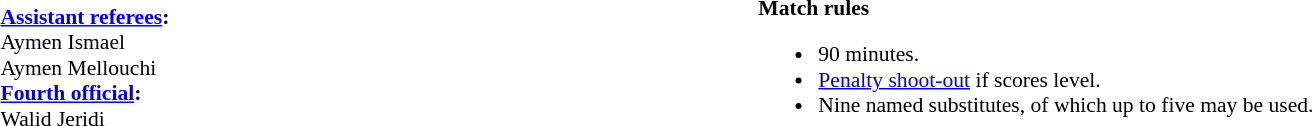<table width=100% style="font-size:90%">
<tr>
<td><br><strong><a href='#'>Assistant referees</a>:</strong>
<br>
Aymen Ismael<br>
Aymen Mellouchi<br><strong><a href='#'>Fourth official</a>:</strong>
<br>
Walid Jeridi<br></td>
<td style="width:60%; vertical-align:top;"><br><strong>Match rules</strong><ul><li>90 minutes.</li><li><a href='#'>Penalty shoot-out</a> if scores level.</li><li>Nine named substitutes, of which up to five may be used.</li></ul></td>
</tr>
</table>
